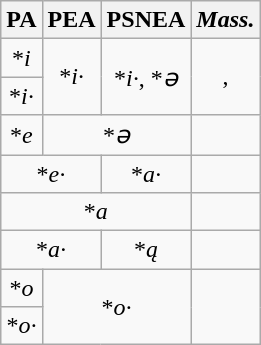<table class="wikitable floatleft">
<tr ----bgcolor="#eeeeee">
<th style="text-align: center;" style="width: 30pt;">PA</th>
<th style="text-align: center;" style="width: 30pt;">PEA</th>
<th style="text-align: center;" style="width: 30pt;">PSNEA</th>
<th style="text-align: center;" style="width: 30pt;"><em>Mass.</em></th>
</tr>
<tr>
<td style="text-align: center;">*<em>i</em></td>
<td style="text-align: center;" rowspan="2">*<em>i·</em></td>
<td style="text-align: center;" rowspan="2">*<em>i·</em>, *<em>ə</em></td>
<td style="text-align: center;" rowspan="2">, </td>
</tr>
<tr>
<td style="text-align: center;">*<em>i·</em></td>
</tr>
<tr>
<td style="text-align: center;">*<em>e</em></td>
<td style="text-align: center;" colspan="2">*<em>ə</em></td>
<td style="text-align: center;"></td>
</tr>
<tr>
<td style="text-align: center;" colspan="2">*<em>e·</em></td>
<td style="text-align: center;">*<em>a·</em></td>
<td style="text-align: center;"></td>
</tr>
<tr>
<td style="text-align: center;" colspan="3">*<em>a</em></td>
<td style="text-align: center;"></td>
</tr>
<tr>
<td style="text-align: center;" colspan="2">*<em>a·</em></td>
<td style="text-align: center;">*<em>ą</em></td>
<td style="text-align: center;"></td>
</tr>
<tr>
<td style="text-align: center;">*<em>o</em></td>
<td style="text-align: center;" colspan="2" rowspan="2">*<em>o·</em></td>
<td style="text-align: center;" rowspan="2"></td>
</tr>
<tr>
<td style="text-align: center;">*<em>o·</em></td>
</tr>
</table>
